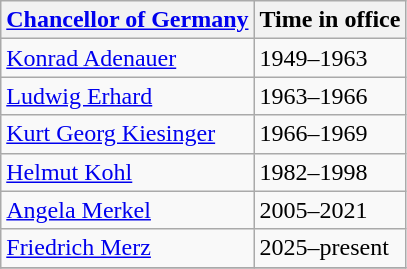<table class="wikitable">
<tr>
<th><a href='#'>Chancellor of Germany</a></th>
<th>Time in office</th>
</tr>
<tr>
<td><a href='#'>Konrad Adenauer</a></td>
<td>1949–1963</td>
</tr>
<tr>
<td><a href='#'>Ludwig Erhard</a></td>
<td>1963–1966</td>
</tr>
<tr>
<td><a href='#'>Kurt Georg Kiesinger</a></td>
<td>1966–1969</td>
</tr>
<tr>
<td><a href='#'>Helmut Kohl</a></td>
<td>1982–1998</td>
</tr>
<tr>
<td><a href='#'>Angela Merkel</a></td>
<td>2005–2021</td>
</tr>
<tr>
<td><a href='#'>Friedrich Merz</a></td>
<td>2025–present</td>
</tr>
<tr>
</tr>
</table>
